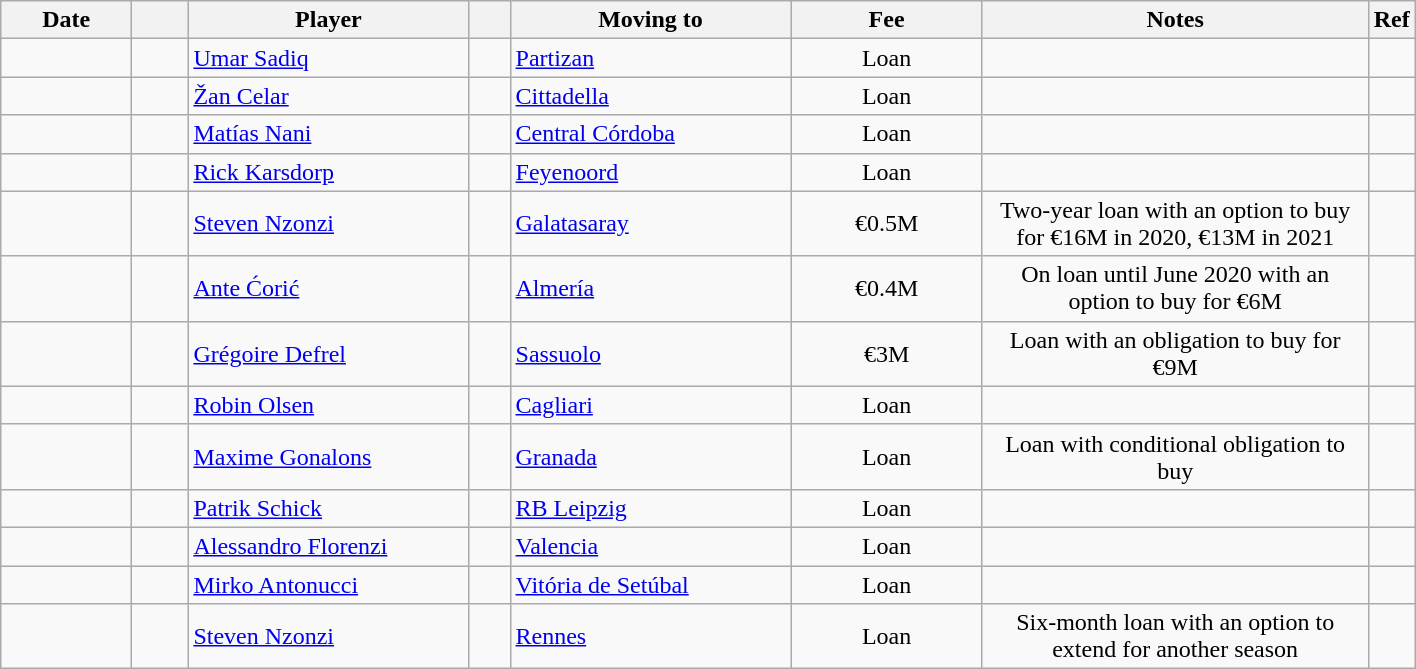<table class="wikitable sortable">
<tr>
<th style="width:80px;">Date</th>
<th style="width:30px;"></th>
<th style="width:180px;">Player</th>
<th style="width:20px;"></th>
<th style="width:180px;">Moving to</th>
<th style="width:120px;" class="unsortable">Fee</th>
<th style="width:250px;" class="unsortable">Notes</th>
<th style="width:20px;">Ref</th>
</tr>
<tr>
<td></td>
<td align=center></td>
<td> <a href='#'>Umar Sadiq</a></td>
<td align=center></td>
<td> <a href='#'>Partizan</a></td>
<td align=center>Loan</td>
<td align=center></td>
<td></td>
</tr>
<tr>
<td></td>
<td align=center></td>
<td> <a href='#'>Žan Celar</a></td>
<td align=center></td>
<td> <a href='#'>Cittadella</a></td>
<td align=center>Loan</td>
<td align=center></td>
<td></td>
</tr>
<tr>
<td></td>
<td align="center"></td>
<td> <a href='#'>Matías Nani</a></td>
<td align="center"></td>
<td> <a href='#'>Central Córdoba</a></td>
<td align="center">Loan</td>
<td align="center"></td>
<td></td>
</tr>
<tr>
<td></td>
<td align=center></td>
<td> <a href='#'>Rick Karsdorp</a></td>
<td align=center></td>
<td> <a href='#'>Feyenoord</a></td>
<td align=center>Loan</td>
<td align=center></td>
<td></td>
</tr>
<tr>
<td></td>
<td align=center></td>
<td> <a href='#'>Steven Nzonzi</a></td>
<td align=center></td>
<td> <a href='#'>Galatasaray</a></td>
<td align=center>€0.5M</td>
<td align=center>Two-year loan with an option to buy for €16M in 2020, €13M in 2021</td>
<td></td>
</tr>
<tr>
<td></td>
<td align=center></td>
<td> <a href='#'>Ante Ćorić</a></td>
<td align=center></td>
<td> <a href='#'>Almería</a></td>
<td align=center>€0.4M</td>
<td align=center>On loan until June 2020 with an option to buy for €6M</td>
<td></td>
</tr>
<tr>
<td></td>
<td align=center></td>
<td> <a href='#'>Grégoire Defrel</a></td>
<td align=center></td>
<td> <a href='#'>Sassuolo</a></td>
<td align=center>€3M</td>
<td align=center>Loan with an obligation to buy for €9M</td>
<td></td>
</tr>
<tr>
<td></td>
<td align=center></td>
<td> <a href='#'>Robin Olsen</a></td>
<td align=center></td>
<td> <a href='#'>Cagliari</a></td>
<td align=center>Loan</td>
<td align=center></td>
<td></td>
</tr>
<tr>
<td></td>
<td align=center></td>
<td> <a href='#'>Maxime Gonalons</a></td>
<td align=center></td>
<td> <a href='#'>Granada</a></td>
<td align=center>Loan</td>
<td align=center>Loan with conditional obligation to buy</td>
<td></td>
</tr>
<tr>
<td></td>
<td align=center></td>
<td> <a href='#'>Patrik Schick</a></td>
<td align=center></td>
<td> <a href='#'>RB Leipzig</a></td>
<td align=center>Loan</td>
<td align=center></td>
<td></td>
</tr>
<tr>
<td></td>
<td align=center></td>
<td> <a href='#'>Alessandro Florenzi</a></td>
<td align=center></td>
<td> <a href='#'>Valencia</a></td>
<td align=center>Loan</td>
<td align=center></td>
<td></td>
</tr>
<tr>
<td></td>
<td align=center></td>
<td> <a href='#'>Mirko Antonucci</a></td>
<td align=center></td>
<td> <a href='#'>Vitória de Setúbal</a></td>
<td align=center>Loan</td>
<td align=center></td>
<td></td>
</tr>
<tr>
<td></td>
<td align=center></td>
<td> <a href='#'>Steven Nzonzi</a></td>
<td align=center></td>
<td> <a href='#'>Rennes</a></td>
<td align=center>Loan</td>
<td align=center>Six-month loan with an option to extend for another season</td>
<td></td>
</tr>
</table>
